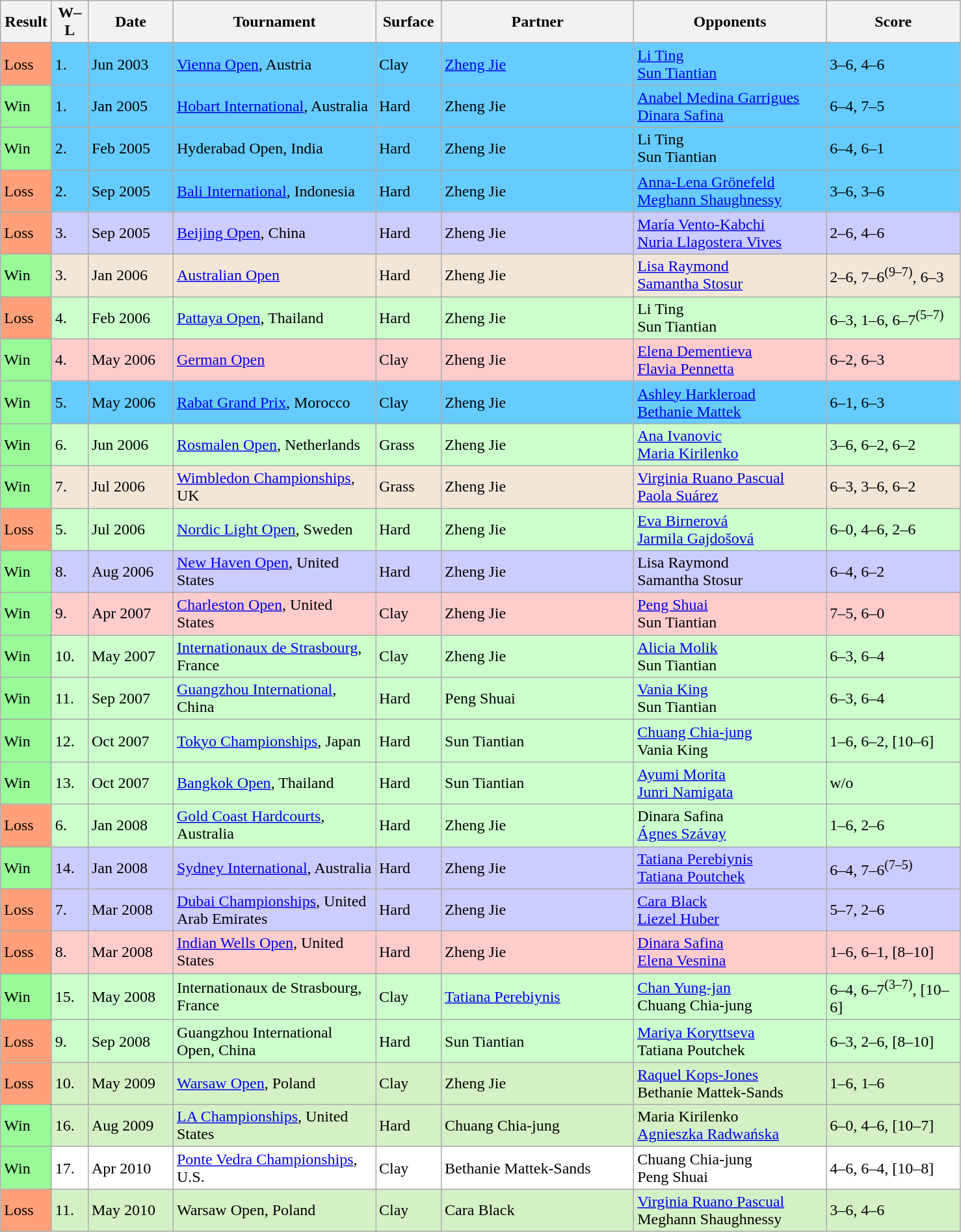<table class="sortable wikitable">
<tr>
<th style="width:45px">Result</th>
<th style="width:30px">W–L</th>
<th style="width:80px">Date</th>
<th style="width:200px">Tournament</th>
<th style="width:60px">Surface</th>
<th style="width:190px">Partner</th>
<th style="width:190px">Opponents</th>
<th style="width:130px" class="unsortable">Score</th>
</tr>
<tr style="background:#6cf;">
<td style="background:#ffa07a;">Loss</td>
<td>1.</td>
<td>Jun 2003</td>
<td><a href='#'>Vienna Open</a>, Austria</td>
<td>Clay</td>
<td> <a href='#'>Zheng Jie</a></td>
<td> <a href='#'>Li Ting</a> <br>  <a href='#'>Sun Tiantian</a></td>
<td>3–6, 4–6</td>
</tr>
<tr style="background:#6cf;">
<td style="background:#98fb98;">Win</td>
<td>1.</td>
<td>Jan 2005</td>
<td><a href='#'>Hobart International</a>, Australia</td>
<td>Hard</td>
<td> Zheng Jie</td>
<td> <a href='#'>Anabel Medina Garrigues</a> <br>  <a href='#'>Dinara Safina</a></td>
<td>6–4, 7–5</td>
</tr>
<tr style="background:#6cf;">
<td style="background:#98fb98;">Win</td>
<td>2.</td>
<td>Feb 2005</td>
<td>Hyderabad Open, India</td>
<td>Hard</td>
<td> Zheng Jie</td>
<td> Li Ting <br>  Sun Tiantian</td>
<td>6–4, 6–1</td>
</tr>
<tr style="background:#6cf;">
<td style="background:#ffa07a;">Loss</td>
<td>2.</td>
<td>Sep 2005</td>
<td><a href='#'>Bali International</a>, Indonesia</td>
<td>Hard</td>
<td> Zheng Jie</td>
<td> <a href='#'>Anna-Lena Grönefeld</a> <br>  <a href='#'>Meghann Shaughnessy</a></td>
<td>3–6, 3–6</td>
</tr>
<tr bgcolor="#ccccff">
<td style="background:#ffa07a;">Loss</td>
<td>3.</td>
<td>Sep 2005</td>
<td><a href='#'>Beijing Open</a>, China</td>
<td>Hard</td>
<td> Zheng Jie</td>
<td> <a href='#'>María Vento-Kabchi</a> <br>  <a href='#'>Nuria Llagostera Vives</a></td>
<td>2–6, 4–6</td>
</tr>
<tr style="background:#f3e6d7;">
<td style="background:#98fb98;">Win</td>
<td>3.</td>
<td>Jan 2006</td>
<td><a href='#'>Australian Open</a></td>
<td>Hard</td>
<td> Zheng Jie</td>
<td> <a href='#'>Lisa Raymond</a> <br>  <a href='#'>Samantha Stosur</a></td>
<td>2–6, 7–6<sup>(9–7)</sup>, 6–3</td>
</tr>
<tr bgcolor="#CCFFCC">
<td style="background:#ffa07a;">Loss</td>
<td>4.</td>
<td>Feb 2006</td>
<td><a href='#'>Pattaya Open</a>, Thailand</td>
<td>Hard</td>
<td> Zheng Jie</td>
<td> Li Ting <br>  Sun Tiantian</td>
<td>6–3, 1–6, 6–7<sup>(5–7)</sup></td>
</tr>
<tr bgcolor="#ffcccc">
<td style="background:#98fb98;">Win</td>
<td>4.</td>
<td>May 2006</td>
<td><a href='#'>German Open</a></td>
<td>Clay</td>
<td> Zheng Jie</td>
<td> <a href='#'>Elena Dementieva</a> <br>  <a href='#'>Flavia Pennetta</a></td>
<td>6–2, 6–3</td>
</tr>
<tr style="background:#6cf;">
<td style="background:#98fb98;">Win</td>
<td>5.</td>
<td>May 2006</td>
<td><a href='#'>Rabat Grand Prix</a>, Morocco</td>
<td>Clay</td>
<td> Zheng Jie</td>
<td> <a href='#'>Ashley Harkleroad</a> <br>  <a href='#'>Bethanie Mattek</a></td>
<td>6–1, 6–3</td>
</tr>
<tr bgcolor="#CCFFCC">
<td style="background:#98fb98;">Win</td>
<td>6.</td>
<td>Jun 2006</td>
<td><a href='#'>Rosmalen Open</a>, Netherlands</td>
<td>Grass</td>
<td> Zheng Jie</td>
<td> <a href='#'>Ana Ivanovic</a> <br>  <a href='#'>Maria Kirilenko</a></td>
<td>3–6, 6–2, 6–2</td>
</tr>
<tr style="background:#f3e6d7;">
<td style="background:#98fb98;">Win</td>
<td>7.</td>
<td>Jul 2006</td>
<td><a href='#'>Wimbledon Championships</a>, UK</td>
<td>Grass</td>
<td> Zheng Jie</td>
<td> <a href='#'>Virginia Ruano Pascual</a> <br>  <a href='#'>Paola Suárez</a></td>
<td>6–3, 3–6, 6–2</td>
</tr>
<tr bgcolor="#CCFFCC">
<td style="background:#ffa07a;">Loss</td>
<td>5.</td>
<td>Jul 2006</td>
<td><a href='#'>Nordic Light Open</a>, Sweden</td>
<td>Hard</td>
<td> Zheng Jie</td>
<td> <a href='#'>Eva Birnerová</a> <br>  <a href='#'>Jarmila Gajdošová</a></td>
<td>6–0, 4–6, 2–6</td>
</tr>
<tr bgcolor="#ccccff">
<td style="background:#98fb98;">Win</td>
<td>8.</td>
<td>Aug 2006</td>
<td><a href='#'>New Haven Open</a>, United States</td>
<td>Hard</td>
<td> Zheng Jie</td>
<td> Lisa Raymond <br>  Samantha Stosur</td>
<td>6–4, 6–2</td>
</tr>
<tr bgcolor="#ffcccc">
<td style="background:#98fb98;">Win</td>
<td>9.</td>
<td>Apr 2007</td>
<td><a href='#'>Charleston Open</a>, United States</td>
<td>Clay</td>
<td> Zheng Jie</td>
<td> <a href='#'>Peng Shuai</a> <br>  Sun Tiantian</td>
<td>7–5, 6–0</td>
</tr>
<tr bgcolor="#CCFFCC">
<td style="background:#98fb98;">Win</td>
<td>10.</td>
<td>May 2007</td>
<td><a href='#'>Internationaux de Strasbourg</a>, France</td>
<td>Clay</td>
<td> Zheng Jie</td>
<td> <a href='#'>Alicia Molik</a> <br>  Sun Tiantian</td>
<td>6–3, 6–4</td>
</tr>
<tr bgcolor="#CCFFCC">
<td style="background:#98fb98;">Win</td>
<td>11.</td>
<td>Sep 2007</td>
<td><a href='#'>Guangzhou International</a>, China</td>
<td>Hard</td>
<td> Peng Shuai</td>
<td> <a href='#'>Vania King</a> <br>  Sun Tiantian</td>
<td>6–3, 6–4</td>
</tr>
<tr bgcolor="#CCFFCC">
<td style="background:#98fb98;">Win</td>
<td>12.</td>
<td>Oct 2007</td>
<td><a href='#'>Tokyo Championships</a>, Japan</td>
<td>Hard</td>
<td> Sun Tiantian</td>
<td> <a href='#'>Chuang Chia-jung</a> <br>  Vania King</td>
<td>1–6, 6–2, [10–6]</td>
</tr>
<tr bgcolor="#CCFFCC">
<td style="background:#98fb98;">Win</td>
<td>13.</td>
<td>Oct 2007</td>
<td><a href='#'>Bangkok Open</a>, Thailand</td>
<td>Hard</td>
<td> Sun Tiantian</td>
<td> <a href='#'>Ayumi Morita</a> <br>  <a href='#'>Junri Namigata</a></td>
<td>w/o</td>
</tr>
<tr bgcolor="#CCFFCC">
<td style="background:#ffa07a;">Loss</td>
<td>6.</td>
<td>Jan 2008</td>
<td><a href='#'>Gold Coast Hardcourts</a>, Australia</td>
<td>Hard</td>
<td> Zheng Jie</td>
<td> Dinara Safina <br>  <a href='#'>Ágnes Szávay</a></td>
<td>1–6, 2–6</td>
</tr>
<tr bgcolor="#ccccff">
<td style="background:#98fb98;">Win</td>
<td>14.</td>
<td>Jan 2008</td>
<td><a href='#'>Sydney International</a>, Australia</td>
<td>Hard</td>
<td> Zheng Jie</td>
<td> <a href='#'>Tatiana Perebiynis</a> <br>  <a href='#'>Tatiana Poutchek</a></td>
<td>6–4, 7–6<sup>(7–5)</sup></td>
</tr>
<tr bgcolor="#ccccff">
<td style="background:#ffa07a;">Loss</td>
<td>7.</td>
<td>Mar 2008</td>
<td><a href='#'>Dubai Championships</a>, United Arab Emirates</td>
<td>Hard</td>
<td> Zheng Jie</td>
<td> <a href='#'>Cara Black</a> <br>  <a href='#'>Liezel Huber</a></td>
<td>5–7, 2–6</td>
</tr>
<tr bgcolor="#ffcccc">
<td style="background:#ffa07a;">Loss</td>
<td>8.</td>
<td>Mar 2008</td>
<td><a href='#'>Indian Wells Open</a>, United States</td>
<td>Hard</td>
<td> Zheng Jie</td>
<td> <a href='#'>Dinara Safina</a> <br>  <a href='#'>Elena Vesnina</a></td>
<td>1–6, 6–1, [8–10]</td>
</tr>
<tr bgcolor="#CCFFCC">
<td style="background:#98fb98;">Win</td>
<td>15.</td>
<td>May 2008</td>
<td>Internationaux de Strasbourg, France</td>
<td>Clay</td>
<td> <a href='#'>Tatiana Perebiynis</a></td>
<td> <a href='#'>Chan Yung-jan</a> <br>  Chuang Chia-jung</td>
<td>6–4, 6–7<sup>(3–7)</sup>, [10–6]</td>
</tr>
<tr bgcolor="#CCFFCC">
<td style="background:#ffa07a;">Loss</td>
<td>9.</td>
<td>Sep 2008</td>
<td>Guangzhou International Open, China</td>
<td>Hard</td>
<td> Sun Tiantian</td>
<td> <a href='#'>Mariya Koryttseva</a> <br>  Tatiana Poutchek</td>
<td>6–3, 2–6, [8–10]</td>
</tr>
<tr style="background:#d4f1c5;">
<td style="background:#ffa07a;">Loss</td>
<td>10.</td>
<td>May 2009</td>
<td><a href='#'>Warsaw Open</a>, Poland</td>
<td>Clay</td>
<td> Zheng Jie</td>
<td> <a href='#'>Raquel Kops-Jones</a> <br>  Bethanie Mattek-Sands</td>
<td>1–6, 1–6</td>
</tr>
<tr style="background:#d4f1c5;">
<td style="background:#98fb98;">Win</td>
<td>16.</td>
<td>Aug 2009</td>
<td><a href='#'>LA Championships</a>, United States</td>
<td>Hard</td>
<td> Chuang Chia-jung</td>
<td> Maria Kirilenko <br>  <a href='#'>Agnieszka Radwańska</a></td>
<td>6–0, 4–6, [10–7]</td>
</tr>
<tr style="background:#fff;">
<td style="background:#98fb98;">Win</td>
<td>17.</td>
<td>Apr 2010</td>
<td><a href='#'>Ponte Vedra Championships</a>, U.S.</td>
<td>Clay</td>
<td> Bethanie Mattek-Sands</td>
<td> Chuang Chia-jung <br>  Peng Shuai</td>
<td>4–6, 6–4, [10–8]</td>
</tr>
<tr style="background:#d4f1c5;">
<td style="background:#ffa07a;">Loss</td>
<td>11.</td>
<td>May 2010</td>
<td>Warsaw Open, Poland</td>
<td>Clay</td>
<td> Cara Black</td>
<td> <a href='#'>Virginia Ruano Pascual</a> <br>  Meghann Shaughnessy</td>
<td>3–6, 4–6</td>
</tr>
</table>
